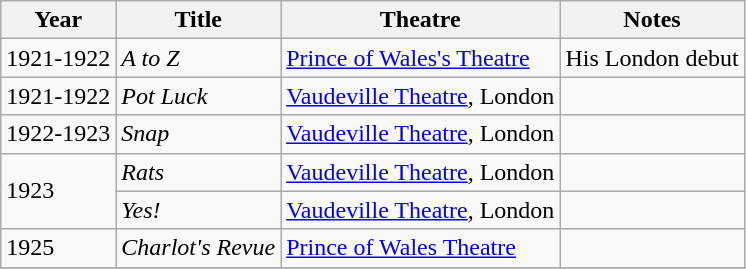<table class="wikitable sortable">
<tr>
<th>Year</th>
<th>Title</th>
<th>Theatre</th>
<th>Notes</th>
</tr>
<tr>
<td>1921-1922</td>
<td><em>A to Z</em></td>
<td><a href='#'>Prince of Wales's Theatre</a></td>
<td>His London debut</td>
</tr>
<tr>
<td>1921-1922</td>
<td><em>Pot Luck</em></td>
<td><a href='#'>Vaudeville Theatre</a>, London</td>
<td></td>
</tr>
<tr>
<td>1922-1923</td>
<td><em>Snap</em></td>
<td><a href='#'>Vaudeville Theatre</a>, London</td>
<td></td>
</tr>
<tr>
<td rowspan="2">1923</td>
<td><em>Rats</em></td>
<td><a href='#'>Vaudeville Theatre</a>, London</td>
<td></td>
</tr>
<tr>
<td><em>Yes!</em></td>
<td><a href='#'>Vaudeville Theatre</a>, London</td>
<td></td>
</tr>
<tr>
<td>1925</td>
<td><em>Charlot's Revue</em></td>
<td><a href='#'>Prince of Wales Theatre</a></td>
<td></td>
</tr>
<tr>
</tr>
</table>
